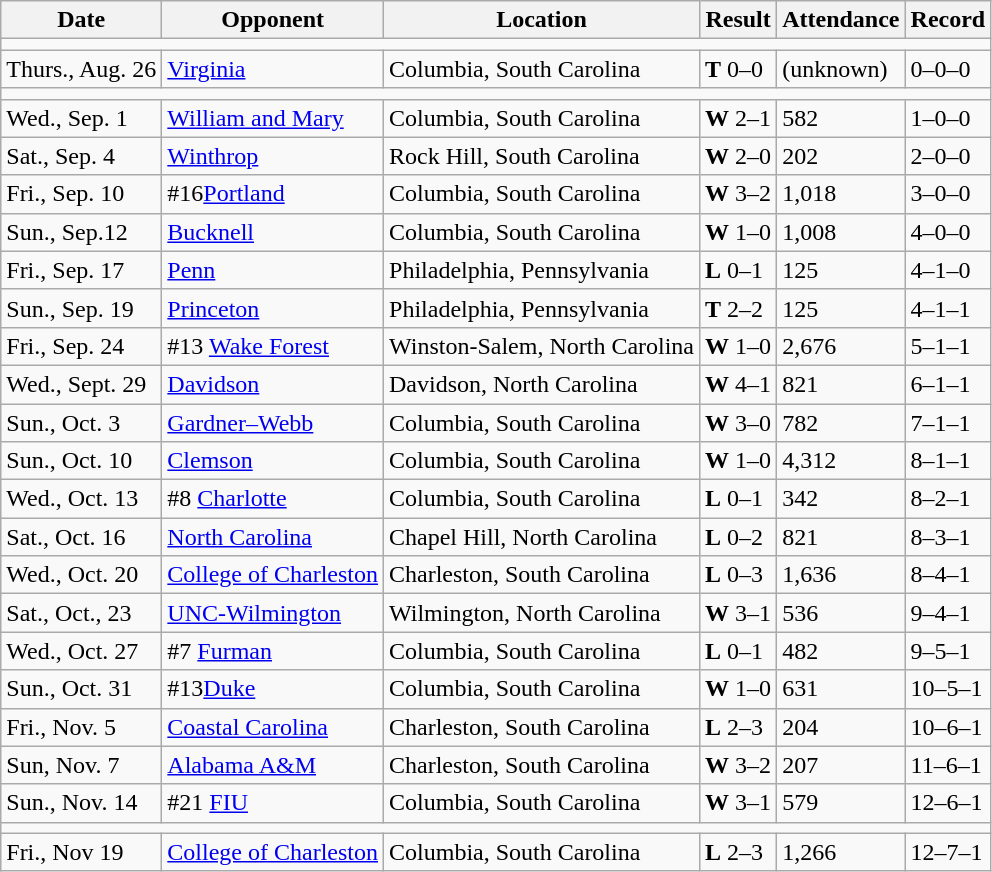<table class="wikitable">
<tr>
<th>Date</th>
<th>Opponent</th>
<th>Location</th>
<th>Result</th>
<th>Attendance</th>
<th>Record</th>
</tr>
<tr>
<td colspan="6"></td>
</tr>
<tr>
<td>Thurs., Aug. 26</td>
<td><a href='#'>Virginia</a></td>
<td>Columbia, South Carolina</td>
<td><strong>T</strong> 0–0</td>
<td>(unknown)</td>
<td>0–0–0</td>
</tr>
<tr>
<td colspan="6"></td>
</tr>
<tr>
<td>Wed., Sep. 1</td>
<td><a href='#'>William and Mary</a></td>
<td>Columbia, South Carolina</td>
<td><strong>W</strong> 2–1</td>
<td>582</td>
<td>1–0–0</td>
</tr>
<tr>
<td>Sat., Sep. 4</td>
<td><a href='#'>Winthrop</a></td>
<td>Rock Hill, South Carolina</td>
<td><strong>W</strong> 2–0</td>
<td>202</td>
<td>2–0–0</td>
</tr>
<tr>
<td>Fri., Sep. 10</td>
<td>#16<a href='#'>Portland</a></td>
<td>Columbia, South Carolina</td>
<td><strong>W</strong> 3–2</td>
<td>1,018</td>
<td>3–0–0</td>
</tr>
<tr>
<td>Sun., Sep.12</td>
<td><a href='#'>Bucknell</a></td>
<td>Columbia, South Carolina</td>
<td><strong>W</strong> 1–0</td>
<td>1,008</td>
<td>4–0–0</td>
</tr>
<tr>
<td>Fri., Sep. 17</td>
<td><a href='#'>Penn</a></td>
<td>Philadelphia, Pennsylvania</td>
<td><strong>L</strong> 0–1</td>
<td>125</td>
<td>4–1–0</td>
</tr>
<tr>
<td>Sun., Sep. 19</td>
<td><a href='#'>Princeton</a></td>
<td>Philadelphia, Pennsylvania</td>
<td><strong>T</strong> 2–2</td>
<td>125</td>
<td>4–1–1</td>
</tr>
<tr>
<td>Fri., Sep. 24</td>
<td>#13 <a href='#'>Wake Forest</a></td>
<td>Winston-Salem, North Carolina</td>
<td><strong>W</strong> 1–0</td>
<td>2,676</td>
<td>5–1–1</td>
</tr>
<tr>
<td>Wed., Sept. 29</td>
<td><a href='#'>Davidson</a></td>
<td>Davidson, North Carolina</td>
<td><strong>W</strong> 4–1</td>
<td>821</td>
<td>6–1–1</td>
</tr>
<tr>
<td>Sun., Oct. 3</td>
<td><a href='#'>Gardner–Webb</a></td>
<td>Columbia, South Carolina</td>
<td><strong>W</strong> 3–0</td>
<td>782</td>
<td>7–1–1</td>
</tr>
<tr>
<td>Sun., Oct. 10</td>
<td><a href='#'>Clemson</a></td>
<td>Columbia, South Carolina</td>
<td><strong>W</strong> 1–0</td>
<td>4,312</td>
<td>8–1–1</td>
</tr>
<tr>
<td>Wed., Oct. 13</td>
<td>#8 <a href='#'>Charlotte</a></td>
<td>Columbia, South Carolina</td>
<td><strong>L</strong> 0–1</td>
<td>342</td>
<td>8–2–1</td>
</tr>
<tr>
<td>Sat., Oct. 16</td>
<td><a href='#'>North Carolina</a></td>
<td>Chapel Hill, North Carolina</td>
<td><strong>L</strong> 0–2</td>
<td>821</td>
<td>8–3–1</td>
</tr>
<tr>
<td>Wed., Oct. 20</td>
<td><a href='#'>College of Charleston</a></td>
<td>Charleston, South Carolina</td>
<td><strong>L</strong> 0–3</td>
<td>1,636</td>
<td>8–4–1</td>
</tr>
<tr>
<td>Sat., Oct., 23</td>
<td><a href='#'>UNC-Wilmington</a></td>
<td>Wilmington, North Carolina</td>
<td><strong>W</strong> 3–1</td>
<td>536</td>
<td>9–4–1</td>
</tr>
<tr>
<td>Wed., Oct. 27</td>
<td>#7 <a href='#'>Furman</a></td>
<td>Columbia, South Carolina</td>
<td><strong>L</strong> 0–1</td>
<td>482</td>
<td>9–5–1</td>
</tr>
<tr>
<td>Sun., Oct. 31</td>
<td>#13<a href='#'>Duke</a></td>
<td>Columbia, South Carolina</td>
<td><strong>W</strong> 1–0</td>
<td>631</td>
<td>10–5–1</td>
</tr>
<tr>
<td>Fri., Nov. 5</td>
<td><a href='#'>Coastal Carolina</a></td>
<td>Charleston, South Carolina</td>
<td><strong>L</strong> 2–3</td>
<td>204</td>
<td>10–6–1</td>
</tr>
<tr>
<td>Sun, Nov. 7</td>
<td><a href='#'>Alabama A&M</a></td>
<td>Charleston, South Carolina</td>
<td><strong>W</strong> 3–2</td>
<td>207</td>
<td>11–6–1</td>
</tr>
<tr>
<td>Sun., Nov. 14</td>
<td>#21 <a href='#'>FIU</a></td>
<td>Columbia, South Carolina</td>
<td><strong>W</strong> 3–1</td>
<td>579</td>
<td>12–6–1</td>
</tr>
<tr>
<td colspan="6"></td>
</tr>
<tr>
<td>Fri., Nov 19</td>
<td><a href='#'>College of Charleston</a></td>
<td>Columbia, South Carolina</td>
<td><strong>L</strong> 2–3</td>
<td>1,266</td>
<td>12–7–1</td>
</tr>
</table>
